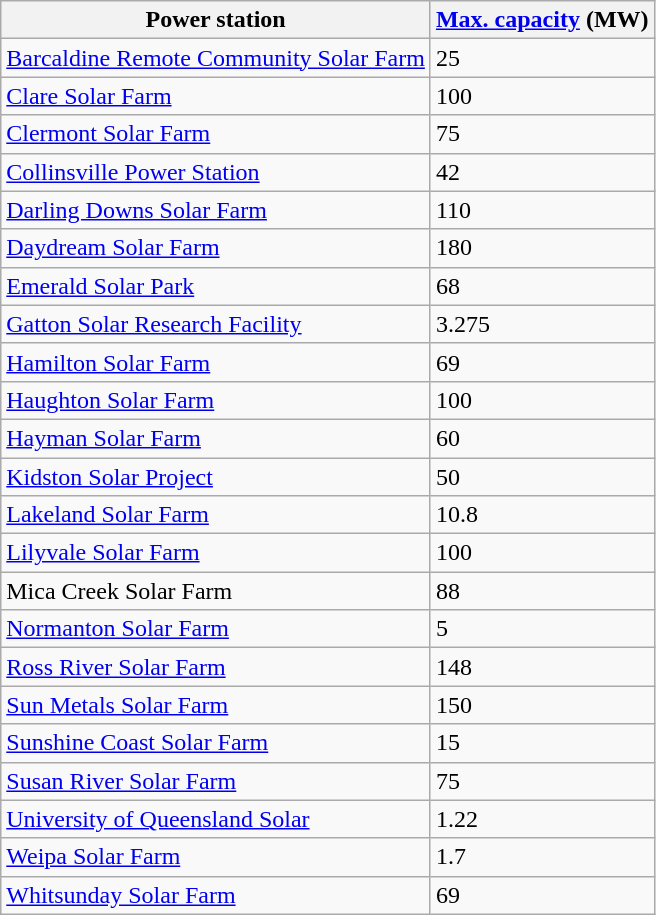<table class="wikitable sortable">
<tr>
<th>Power station</th>
<th><a href='#'>Max. capacity</a> (MW)</th>
</tr>
<tr>
<td><a href='#'>Barcaldine Remote Community Solar Farm</a></td>
<td>25</td>
</tr>
<tr>
<td><a href='#'>Clare Solar Farm</a></td>
<td>100</td>
</tr>
<tr>
<td><a href='#'>Clermont Solar Farm</a></td>
<td>75</td>
</tr>
<tr>
<td><a href='#'>Collinsville Power Station</a></td>
<td>42</td>
</tr>
<tr>
<td><a href='#'>Darling Downs Solar Farm</a></td>
<td>110</td>
</tr>
<tr>
<td><a href='#'>Daydream Solar Farm</a></td>
<td>180</td>
</tr>
<tr>
<td><a href='#'>Emerald Solar Park</a></td>
<td>68</td>
</tr>
<tr>
<td><a href='#'>Gatton Solar Research Facility</a></td>
<td>3.275</td>
</tr>
<tr>
<td><a href='#'>Hamilton Solar Farm</a></td>
<td>69</td>
</tr>
<tr>
<td><a href='#'>Haughton Solar Farm</a></td>
<td>100</td>
</tr>
<tr>
<td><a href='#'>Hayman Solar Farm</a></td>
<td>60</td>
</tr>
<tr>
<td><a href='#'>Kidston Solar Project</a></td>
<td>50</td>
</tr>
<tr>
<td><a href='#'>Lakeland Solar Farm</a></td>
<td>10.8</td>
</tr>
<tr>
<td><a href='#'>Lilyvale Solar Farm</a></td>
<td>100</td>
</tr>
<tr>
<td>Mica Creek Solar Farm</td>
<td>88</td>
</tr>
<tr>
<td><a href='#'>Normanton Solar Farm</a></td>
<td>5</td>
</tr>
<tr>
<td><a href='#'>Ross River Solar Farm</a></td>
<td>148</td>
</tr>
<tr>
<td><a href='#'>Sun Metals Solar Farm</a></td>
<td>150</td>
</tr>
<tr>
<td><a href='#'>Sunshine Coast Solar Farm</a></td>
<td>15</td>
</tr>
<tr>
<td><a href='#'>Susan River Solar Farm</a></td>
<td>75</td>
</tr>
<tr>
<td><a href='#'>University of Queensland Solar</a></td>
<td>1.22</td>
</tr>
<tr>
<td><a href='#'>Weipa Solar Farm</a></td>
<td>1.7</td>
</tr>
<tr>
<td><a href='#'>Whitsunday Solar Farm</a></td>
<td>69</td>
</tr>
</table>
